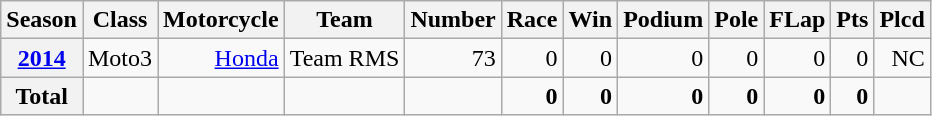<table class="wikitable" style=text-align:right>
<tr>
<th>Season</th>
<th>Class</th>
<th>Motorcycle</th>
<th>Team</th>
<th>Number</th>
<th>Race</th>
<th>Win</th>
<th>Podium</th>
<th>Pole</th>
<th>FLap</th>
<th>Pts</th>
<th>Plcd</th>
</tr>
<tr>
<th><a href='#'>2014</a></th>
<td>Moto3</td>
<td><a href='#'>Honda</a></td>
<td>Team RMS</td>
<td>73</td>
<td>0</td>
<td>0</td>
<td>0</td>
<td>0</td>
<td>0</td>
<td>0</td>
<td>NC</td>
</tr>
<tr>
<th>Total</th>
<td></td>
<td></td>
<td></td>
<td></td>
<td><strong>0</strong></td>
<td><strong>0</strong></td>
<td><strong>0</strong></td>
<td><strong>0</strong></td>
<td><strong>0</strong></td>
<td><strong>0</strong></td>
<td></td>
</tr>
</table>
